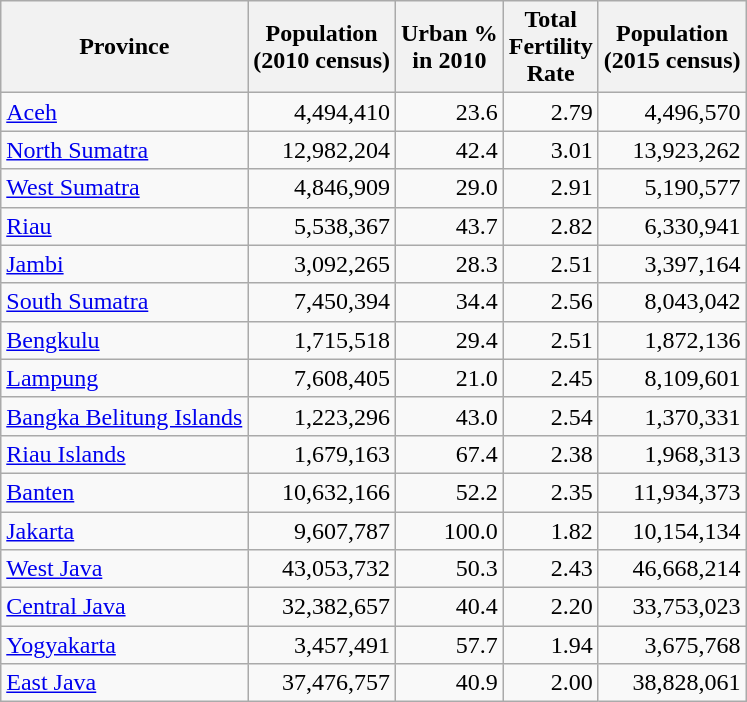<table class="wikitable sortable" style="text-align:right; margin-right:60px">
<tr>
<th align=center>Province</th>
<th>Population <br>(2010 census)</th>
<th>Urban %<br>in 2010</th>
<th>Total<br>Fertility<br>Rate</th>
<th>Population <br>(2015 census)</th>
</tr>
<tr>
<td align=left><a href='#'>Aceh</a></td>
<td>4,494,410</td>
<td>23.6</td>
<td>2.79</td>
<td>4,496,570</td>
</tr>
<tr>
<td align=left><a href='#'>North Sumatra</a></td>
<td>12,982,204</td>
<td>42.4</td>
<td>3.01</td>
<td>13,923,262</td>
</tr>
<tr>
<td align=left><a href='#'>West Sumatra</a></td>
<td>4,846,909</td>
<td>29.0</td>
<td>2.91</td>
<td>5,190,577</td>
</tr>
<tr>
<td align=left><a href='#'>Riau</a></td>
<td>5,538,367</td>
<td>43.7</td>
<td>2.82</td>
<td>6,330,941</td>
</tr>
<tr>
<td align=left><a href='#'>Jambi</a></td>
<td>3,092,265</td>
<td>28.3</td>
<td>2.51</td>
<td>3,397,164</td>
</tr>
<tr>
<td align=left><a href='#'>South Sumatra</a></td>
<td>7,450,394</td>
<td>34.4</td>
<td>2.56</td>
<td>8,043,042</td>
</tr>
<tr>
<td align=left><a href='#'>Bengkulu</a></td>
<td>1,715,518</td>
<td>29.4</td>
<td>2.51</td>
<td>1,872,136</td>
</tr>
<tr>
<td align=left><a href='#'>Lampung</a></td>
<td>7,608,405</td>
<td>21.0</td>
<td>2.45</td>
<td>8,109,601</td>
</tr>
<tr>
<td align=left><a href='#'>Bangka Belitung Islands</a></td>
<td>1,223,296</td>
<td>43.0</td>
<td>2.54</td>
<td>1,370,331</td>
</tr>
<tr>
<td align=left><a href='#'>Riau Islands</a></td>
<td>1,679,163</td>
<td>67.4</td>
<td>2.38</td>
<td>1,968,313</td>
</tr>
<tr>
<td align=left><a href='#'>Banten</a></td>
<td>10,632,166</td>
<td>52.2</td>
<td>2.35</td>
<td>11,934,373</td>
</tr>
<tr>
<td align=left><a href='#'>Jakarta</a></td>
<td>9,607,787</td>
<td>100.0</td>
<td>1.82</td>
<td>10,154,134</td>
</tr>
<tr>
<td align=left><a href='#'>West Java</a></td>
<td>43,053,732</td>
<td>50.3</td>
<td>2.43</td>
<td>46,668,214</td>
</tr>
<tr>
<td align=left><a href='#'>Central Java</a></td>
<td>32,382,657</td>
<td>40.4</td>
<td>2.20</td>
<td>33,753,023</td>
</tr>
<tr>
<td align=left><a href='#'>Yogyakarta</a></td>
<td>3,457,491</td>
<td>57.7</td>
<td>1.94</td>
<td>3,675,768</td>
</tr>
<tr>
<td align=left><a href='#'>East Java</a></td>
<td>37,476,757</td>
<td>40.9</td>
<td>2.00</td>
<td>38,828,061</td>
</tr>
</table>
